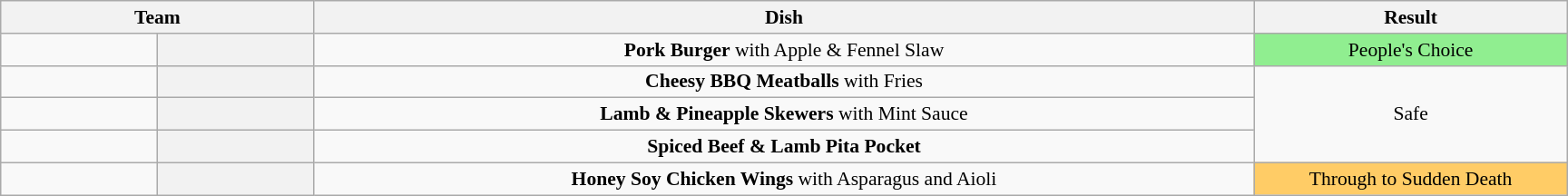<table class="wikitable plainrowheaders" style="text-align:center; font-size:90%; width:80em; margin-left: auto; margin-right: auto; border: none;">
<tr>
<th style="width:20%;" colspan="2">Team</th>
<th style="width:60%;">Dish</th>
<th style="width:20%;">Result</th>
</tr>
<tr>
<td></td>
<th></th>
<td><strong>Pork Burger</strong> with Apple & Fennel Slaw</td>
<td style="background:lightgreen">People's Choice</td>
</tr>
<tr>
<td></td>
<th></th>
<td><strong>Cheesy BBQ Meatballs</strong> with Fries</td>
<td rowspan="3">Safe</td>
</tr>
<tr>
<td></td>
<th></th>
<td><strong>Lamb & Pineapple Skewers</strong> with Mint Sauce</td>
</tr>
<tr>
<td></td>
<th></th>
<td><strong>Spiced Beef & Lamb Pita Pocket</strong></td>
</tr>
<tr>
<td></td>
<th></th>
<td><strong>Honey Soy Chicken Wings</strong> with Asparagus and Aioli</td>
<td style="background:#FFCC66">Through to Sudden Death</td>
</tr>
</table>
